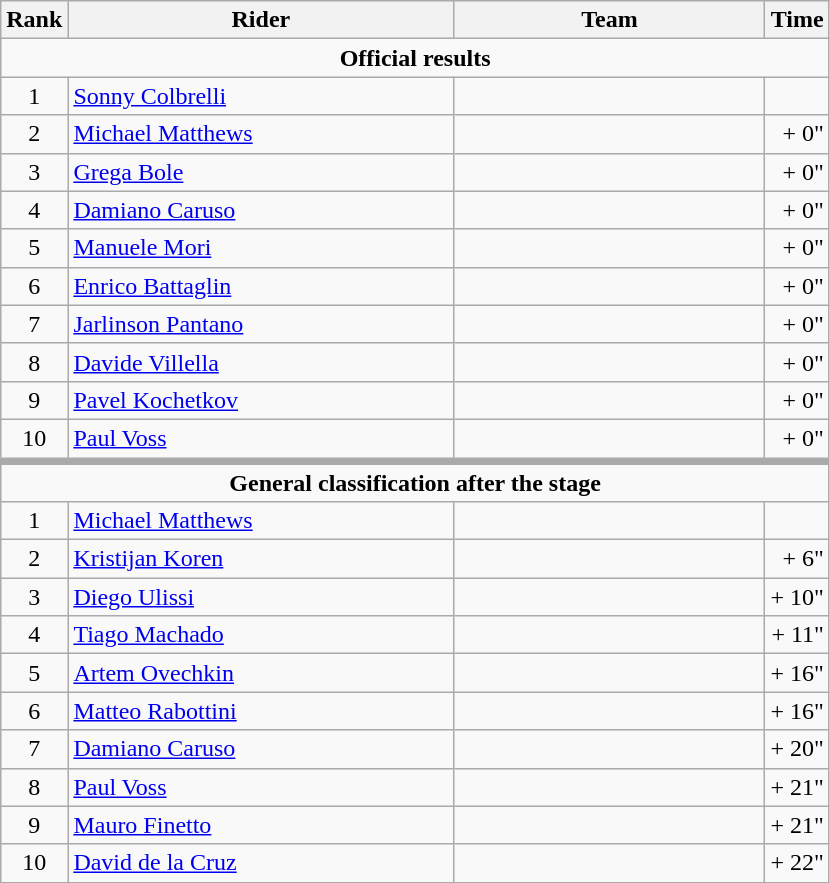<table class="wikitable">
<tr>
<th>Rank</th>
<th>Rider</th>
<th>Team</th>
<th>Time</th>
</tr>
<tr>
<td colspan=4 align=center><strong>Official results</strong></td>
</tr>
<tr>
<td style="text-align:center;">1</td>
<td width=250px> <a href='#'>Sonny Colbrelli</a></td>
<td width=200px></td>
<td style="text-align:right;"></td>
</tr>
<tr>
<td style="text-align:center;">2</td>
<td> <a href='#'>Michael Matthews</a> </td>
<td></td>
<td style="text-align:right;">+ 0"</td>
</tr>
<tr>
<td style="text-align:center;">3</td>
<td> <a href='#'>Grega Bole</a></td>
<td></td>
<td style="text-align:right;">+ 0"</td>
</tr>
<tr>
<td style="text-align:center;">4</td>
<td> <a href='#'>Damiano Caruso</a></td>
<td></td>
<td style="text-align:right;">+ 0"</td>
</tr>
<tr>
<td style="text-align:center;">5</td>
<td> <a href='#'>Manuele Mori</a></td>
<td></td>
<td style="text-align:right;">+ 0"</td>
</tr>
<tr>
<td style="text-align:center;">6</td>
<td> <a href='#'>Enrico Battaglin</a></td>
<td></td>
<td style="text-align:right;">+ 0"</td>
</tr>
<tr>
<td style="text-align:center;">7</td>
<td> <a href='#'>Jarlinson Pantano</a></td>
<td></td>
<td style="text-align:right;">+ 0"</td>
</tr>
<tr>
<td style="text-align:center;">8</td>
<td> <a href='#'>Davide Villella</a></td>
<td></td>
<td style="text-align:right;">+ 0"</td>
</tr>
<tr>
<td style="text-align:center;">9</td>
<td> <a href='#'>Pavel Kochetkov</a></td>
<td></td>
<td style="text-align:right;">+ 0"</td>
</tr>
<tr>
<td style="text-align:center;">10</td>
<td> <a href='#'>Paul Voss</a></td>
<td></td>
<td style="text-align:right;">+ 0"</td>
</tr>
<tr>
<td style="border-top-width:5px" colspan=4 align=center><strong>General classification after the stage</strong></td>
</tr>
<tr>
<td style="text-align:center;">1</td>
<td> <a href='#'>Michael Matthews</a> </td>
<td></td>
<td style="text-align:right;"></td>
</tr>
<tr>
<td style="text-align:center;">2</td>
<td> <a href='#'>Kristijan Koren</a></td>
<td></td>
<td style="text-align:right;">+ 6"</td>
</tr>
<tr>
<td style="text-align:center;">3</td>
<td> <a href='#'>Diego Ulissi</a></td>
<td></td>
<td style="text-align:right;">+ 10"</td>
</tr>
<tr>
<td style="text-align:center;">4</td>
<td> <a href='#'>Tiago Machado</a></td>
<td></td>
<td style="text-align:right;">+ 11"</td>
</tr>
<tr>
<td style="text-align:center;">5</td>
<td> <a href='#'>Artem Ovechkin</a></td>
<td></td>
<td style="text-align:right;">+ 16"</td>
</tr>
<tr>
<td style="text-align:center;">6</td>
<td> <a href='#'>Matteo Rabottini</a></td>
<td></td>
<td style="text-align:right;">+ 16"</td>
</tr>
<tr>
<td style="text-align:center;">7</td>
<td> <a href='#'>Damiano Caruso</a></td>
<td></td>
<td style="text-align:right;">+ 20"</td>
</tr>
<tr>
<td style="text-align:center;">8</td>
<td> <a href='#'>Paul Voss</a></td>
<td></td>
<td style="text-align:right;">+ 21"</td>
</tr>
<tr>
<td style="text-align:center;">9</td>
<td> <a href='#'>Mauro Finetto</a></td>
<td></td>
<td style="text-align:right;">+ 21"</td>
</tr>
<tr>
<td style="text-align:center;">10</td>
<td> <a href='#'>David de la Cruz</a></td>
<td></td>
<td style="text-align:right;">+ 22"</td>
</tr>
</table>
